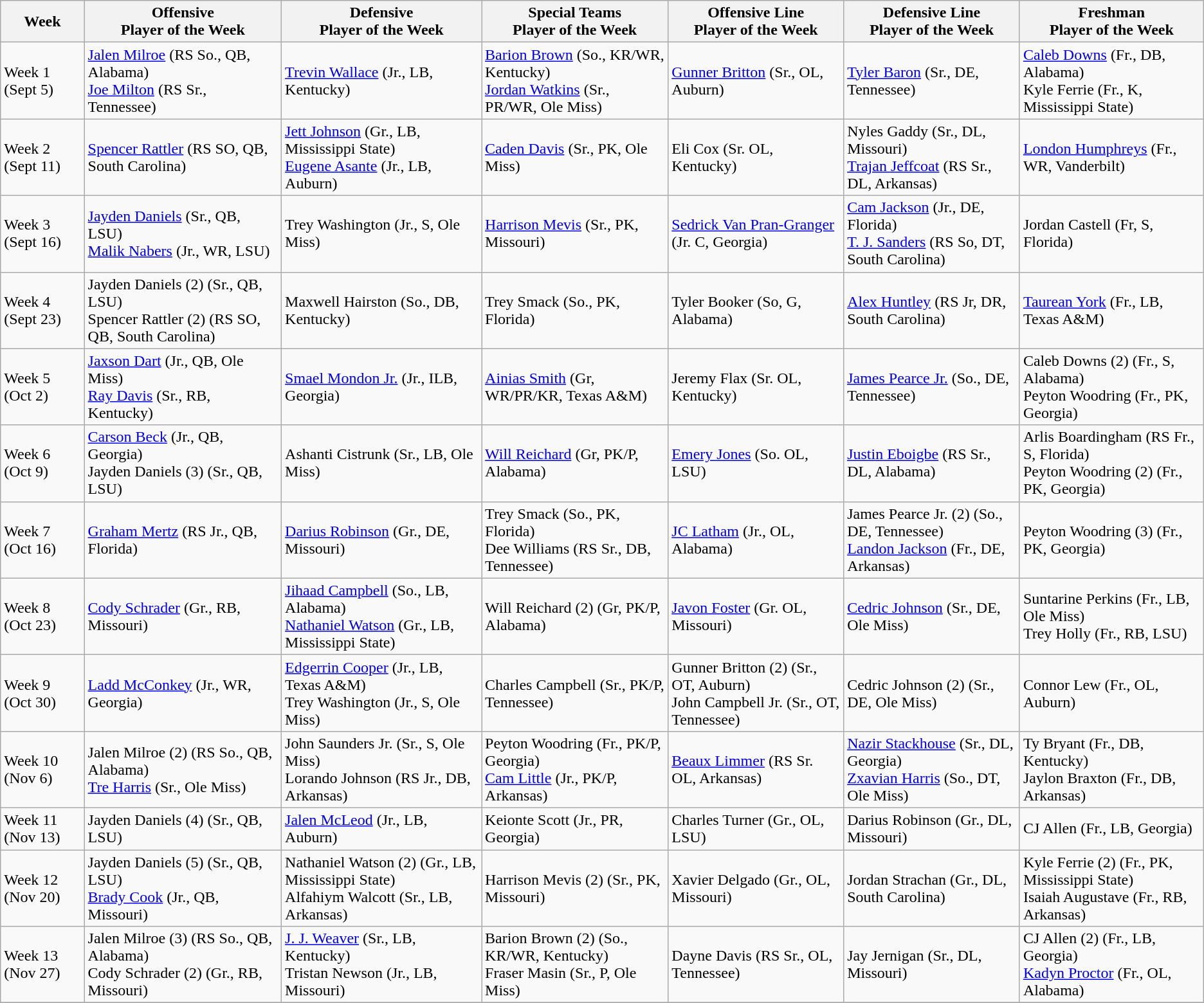<table class="wikitable">
<tr>
<th>Week</th>
<th>Offensive<br>Player of the Week</th>
<th>Defensive<br>Player of the Week</th>
<th>Special Teams<br>Player of the Week</th>
<th>Offensive Line<br>Player of the Week</th>
<th>Defensive Line<br>Player of the Week</th>
<th>Freshman<br>Player of the Week</th>
</tr>
<tr>
<td>Week 1 (Sept 5)</td>
<td><a href='#'>Jalen Milroe</a> (RS So., QB, Alabama) <br> <a href='#'>Joe Milton</a> (RS Sr., Tennessee)</td>
<td><a href='#'>Trevin Wallace</a> (Jr., LB, Kentucky)</td>
<td><a href='#'>Barion Brown</a> (So., KR/WR, Kentucky) <br> <a href='#'>Jordan Watkins</a> (Sr., PR/WR, Ole Miss)</td>
<td><a href='#'>Gunner Britton</a> (Sr., OL, Auburn)</td>
<td><a href='#'>Tyler Baron</a> (Sr., DE, Tennessee)</td>
<td><a href='#'>Caleb Downs</a> (Fr., DB, Alabama) <br> Kyle Ferrie (Fr., K, Mississippi State)</td>
</tr>
<tr>
<td>Week 2 (Sept 11)</td>
<td><a href='#'>Spencer Rattler</a> (RS SO, QB, South Carolina)</td>
<td><a href='#'>Jett Johnson</a> (Gr., LB, Mississippi State)<br><a href='#'>Eugene Asante</a> (Jr., LB, Auburn)</td>
<td><a href='#'>Caden Davis</a> (Sr., PK, Ole Miss)</td>
<td>Eli Cox (Sr. OL, Kentucky)</td>
<td>Nyles Gaddy (Sr., DL, Missouri)<br><a href='#'>Trajan Jeffcoat</a> (RS Sr., DL, Arkansas)</td>
<td><a href='#'>London Humphreys</a> (Fr., WR, Vanderbilt)</td>
</tr>
<tr>
<td>Week 3 (Sept 16)</td>
<td><a href='#'>Jayden Daniels</a> (Sr., QB, LSU)<br><a href='#'>Malik Nabers</a> (Jr., WR, LSU)</td>
<td>Trey Washington (Jr., S, Ole Miss)</td>
<td><a href='#'>Harrison Mevis</a> (Sr., PK, Missouri)</td>
<td><a href='#'>Sedrick Van Pran-Granger</a> (Jr. C, Georgia)</td>
<td><a href='#'>Cam Jackson</a> (Jr., DE, Florida)<br><a href='#'>T. J. Sanders</a> (RS So, DT, South Carolina)</td>
<td>Jordan Castell (Fr, S, Florida)</td>
</tr>
<tr>
<td>Week 4 (Sept 23)</td>
<td>Jayden Daniels (2) (Sr., QB, LSU)<br>Spencer Rattler (2) (RS SO, QB, South Carolina)</td>
<td>Maxwell Hairston (So., DB, Kentucky)</td>
<td>Trey Smack (So., PK, Florida)</td>
<td>Tyler Booker (So, G, Alabama)</td>
<td><a href='#'>Alex Huntley</a> (RS Jr, DR, South Carolina)</td>
<td><a href='#'>Taurean York</a> (Fr., LB, Texas A&M)</td>
</tr>
<tr>
<td>Week 5 (Oct 2)</td>
<td><a href='#'>Jaxson Dart</a> (Jr., QB, Ole Miss)<br><a href='#'>Ray Davis</a> (Sr., RB, Kentucky)</td>
<td><a href='#'>Smael Mondon Jr.</a> (Jr., ILB, Georgia)</td>
<td><a href='#'>Ainias Smith</a> (Gr, WR/PR/KR, Texas A&M)</td>
<td>Jeremy Flax (Sr. OL, Kentucky)</td>
<td><a href='#'>James Pearce Jr.</a> (So., DE, Tennessee)</td>
<td>Caleb Downs (2) (Fr., S, Alabama)<br>Peyton Woodring (Fr., PK, Georgia)</td>
</tr>
<tr>
<td>Week 6 (Oct 9)</td>
<td><a href='#'>Carson Beck</a> (Jr., QB, Georgia)<br>Jayden Daniels (3) (Sr., QB, LSU)</td>
<td>Ashanti Cistrunk (Sr., LB, Ole Miss)</td>
<td><a href='#'>Will Reichard</a> (Gr, PK/P, Alabama)</td>
<td><a href='#'>Emery Jones</a> (So. OL, LSU)</td>
<td><a href='#'>Justin Eboigbe</a> (RS Sr., DL, Alabama)</td>
<td>Arlis Boardingham (RS Fr., S, Florida)<br>Peyton Woodring (2) (Fr., PK, Georgia)</td>
</tr>
<tr>
<td>Week 7 (Oct 16)</td>
<td><a href='#'>Graham Mertz</a> (RS Jr., QB, Florida)</td>
<td><a href='#'>Darius Robinson</a> (Gr., DE, Missouri)</td>
<td>Trey Smack (So., PK, Florida)<br>Dee Williams (RS Sr., DB, Tennessee)</td>
<td><a href='#'>JC Latham</a> (Jr., OL, Alabama)</td>
<td>James Pearce Jr. (2) (So., DE, Tennessee)<br><a href='#'>Landon Jackson</a> (Fr., DE, Arkansas)</td>
<td>Peyton Woodring (3) (Fr., PK, Georgia)</td>
</tr>
<tr>
<td>Week 8 (Oct 23)</td>
<td><a href='#'>Cody Schrader</a> (Gr., RB, Missouri)</td>
<td><a href='#'>Jihaad Campbell</a> (So., LB, Alabama)<br><a href='#'>Nathaniel Watson</a> (Gr., LB, Mississippi State)</td>
<td>Will Reichard (2) (Gr, PK/P, Alabama)</td>
<td><a href='#'>Javon Foster</a> (Gr. OL, Missouri)</td>
<td><a href='#'>Cedric Johnson</a> (Sr., DE, Ole Miss)</td>
<td>Suntarine Perkins  (Fr., LB, Ole Miss)<br>Trey Holly (Fr., RB, LSU)</td>
</tr>
<tr>
<td>Week 9 (Oct 30)</td>
<td><a href='#'>Ladd McConkey</a> (Jr., WR, Georgia)</td>
<td><a href='#'>Edgerrin Cooper</a> (Jr., LB, Texas A&M)<br>Trey Washington (Jr., S, Ole Miss)</td>
<td>Charles Campbell (Sr., PK/P, Tennessee)</td>
<td>Gunner Britton (2) (Sr., OT, Auburn)<br>John Campbell Jr. (Sr., OT, Tennessee)</td>
<td>Cedric Johnson (2) (Sr., DE, Ole Miss)</td>
<td>Connor Lew (Fr., OL, Auburn)</td>
</tr>
<tr>
<td>Week 10 (Nov 6)</td>
<td>Jalen Milroe (2) (RS So., QB, Alabama)<br><a href='#'>Tre Harris</a> (Sr., Ole Miss)</td>
<td>John Saunders Jr. (Sr., S, Ole Miss)<br>Lorando Johnson (RS Jr., DB, Arkansas)</td>
<td>Peyton Woodring (Fr., PK/P, Georgia)<br><a href='#'>Cam Little</a> (Jr., PK/P, Arkansas)</td>
<td><a href='#'>Beaux Limmer</a> (RS Sr. OL, Arkansas)</td>
<td><a href='#'>Nazir Stackhouse</a> (Sr., DL, Georgia)<br><a href='#'>Zxavian Harris</a> (So., DT, Ole Miss)</td>
<td>Ty Bryant (Fr., DB, Kentucky)<br>Jaylon Braxton (Fr., DB, Arkansas)</td>
</tr>
<tr>
<td>Week 11 (Nov 13)<br></td>
<td>Jayden Daniels (4) (Sr., QB, LSU)</td>
<td><a href='#'>Jalen McLeod</a> (Jr., LB, Auburn)</td>
<td>Keionte Scott (Jr., PR, Georgia)</td>
<td>Charles Turner (Gr., OL, LSU)</td>
<td>Darius Robinson (Gr., DL, Missouri)</td>
<td>CJ Allen (Fr., LB, Georgia)</td>
</tr>
<tr>
<td>Week 12 (Nov 20)<br></td>
<td>Jayden Daniels (5) (Sr., QB, LSU)<br><a href='#'>Brady Cook</a> (Jr., QB, Missouri)</td>
<td>Nathaniel Watson (2) (Gr., LB, Mississippi State)<br>Alfahiym Walcott (Sr., LB, Arkansas)</td>
<td>Harrison Mevis (2) (Sr., PK, Missouri)</td>
<td>Xavier Delgado (Gr., OL, Missouri)</td>
<td>Jordan Strachan (Gr., DL, South Carolina)</td>
<td>Kyle Ferrie (2) (Fr., PK, Mississippi State)<br>Isaiah Augustave (Fr., RB, Arkansas)</td>
</tr>
<tr>
<td>Week 13 (Nov 27)<br></td>
<td>Jalen Milroe (3) (RS So., QB, Alabama)<br>Cody Schrader (2) (Gr., RB, Missouri)</td>
<td><a href='#'>J. J. Weaver</a> (Sr., LB, Kentucky)<br>Tristan Newson (Jr., LB, Missouri)</td>
<td>Barion Brown (2) (So., KR/WR, Kentucky)<br>Fraser Masin (Sr., P, Ole Miss)</td>
<td>Dayne Davis (RS Sr., OL, Tennessee)</td>
<td>Jay Jernigan (Sr., DL, Missouri)</td>
<td>CJ Allen (2) (Fr., LB, Georgia)<br><a href='#'>Kadyn Proctor</a> (Fr., OL, Alabama)</td>
</tr>
<tr>
</tr>
</table>
